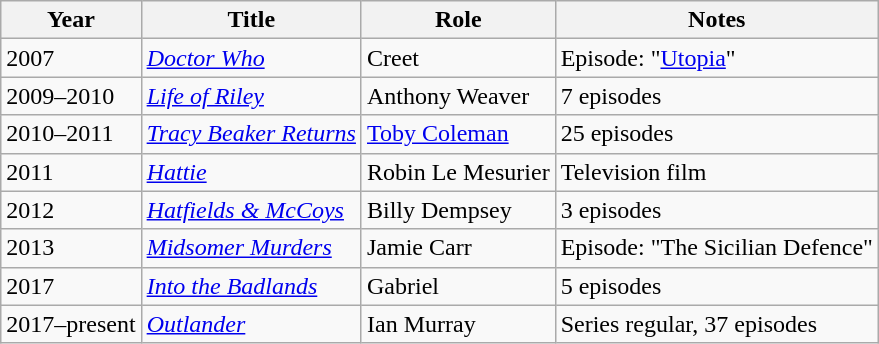<table class="wikitable">
<tr>
<th>Year</th>
<th>Title</th>
<th>Role</th>
<th>Notes</th>
</tr>
<tr>
<td>2007</td>
<td><em><a href='#'>Doctor Who</a></em></td>
<td>Creet</td>
<td>Episode: "<a href='#'>Utopia</a>"</td>
</tr>
<tr>
<td>2009–2010</td>
<td><em><a href='#'>Life of Riley</a></em></td>
<td>Anthony Weaver</td>
<td>7 episodes</td>
</tr>
<tr>
<td>2010–2011</td>
<td><em><a href='#'>Tracy Beaker Returns</a></em></td>
<td><a href='#'>Toby Coleman</a></td>
<td>25 episodes</td>
</tr>
<tr>
<td>2011</td>
<td><em><a href='#'>Hattie</a></em></td>
<td>Robin Le Mesurier</td>
<td>Television film</td>
</tr>
<tr>
<td>2012</td>
<td><em><a href='#'>Hatfields & McCoys</a></em></td>
<td>Billy Dempsey</td>
<td>3 episodes</td>
</tr>
<tr>
<td>2013</td>
<td><em><a href='#'>Midsomer Murders</a></em></td>
<td>Jamie Carr</td>
<td>Episode: "The Sicilian Defence"</td>
</tr>
<tr>
<td>2017</td>
<td><em><a href='#'>Into the Badlands</a></em></td>
<td>Gabriel</td>
<td>5 episodes</td>
</tr>
<tr>
<td>2017–present</td>
<td><em><a href='#'>Outlander</a></em></td>
<td>Ian Murray</td>
<td>Series regular, 37 episodes</td>
</tr>
</table>
